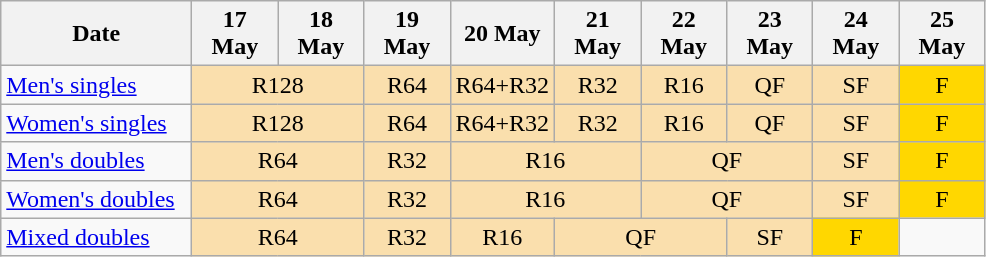<table class="wikitable" style="text-align:center;">
<tr>
<th style="width:120px;">Date</th>
<th style="width:50px;">17 May</th>
<th style="width:50px;">18 May</th>
<th style="width:50px;">19 May</th>
<th style="width:50px;">20 May</th>
<th style="width:50px;">21 May</th>
<th style="width:50px;">22 May</th>
<th style="width:50px;">23 May</th>
<th style="width:50px;">24 May</th>
<th style="width:50px;">25 May</th>
</tr>
<tr>
<td align="left"><a href='#'>Men's singles</a></td>
<td colspan="2" style="background:#FADFAD">R128</td>
<td style="background:#FADFAD">R64</td>
<td style="background:#FADFAD">R64+R32</td>
<td style="background:#FADFAD">R32</td>
<td style="background:#FADFAD">R16</td>
<td style="background:#FADFAD">QF</td>
<td style="background:#FADFAD">SF</td>
<td style="background:#FFD700">F</td>
</tr>
<tr>
<td align="left"><a href='#'>Women's singles</a></td>
<td colspan="2" style="background:#FADFAD">R128</td>
<td style="background:#FADFAD">R64</td>
<td style="background:#FADFAD">R64+R32</td>
<td style="background:#FADFAD">R32</td>
<td style="background:#FADFAD">R16</td>
<td style="background:#FADFAD">QF</td>
<td style="background:#FADFAD">SF</td>
<td style="background:#FFD700">F</td>
</tr>
<tr>
<td align="left"><a href='#'>Men's doubles</a></td>
<td colspan="2" style="background:#FADFAD">R64</td>
<td style="background:#FADFAD">R32</td>
<td colspan="2" style="background:#FADFAD">R16</td>
<td colspan="2" style="background:#FADFAD">QF</td>
<td style="background:#FADFAD">SF</td>
<td style="background:#FFD700">F</td>
</tr>
<tr>
<td align="left"><a href='#'>Women's doubles</a></td>
<td colspan="2" style="background:#FADFAD">R64</td>
<td style="background:#FADFAD">R32</td>
<td colspan="2" style="background:#FADFAD">R16</td>
<td colspan="2" style="background:#FADFAD">QF</td>
<td style="background:#FADFAD">SF</td>
<td style="background:#FFD700">F</td>
</tr>
<tr>
<td align="left"><a href='#'>Mixed doubles</a></td>
<td colspan="2" style="background:#FADFAD">R64</td>
<td style="background:#FADFAD">R32</td>
<td style="background:#FADFAD">R16</td>
<td colspan="2" style="background:#FADFAD">QF</td>
<td style="background:#FADFAD">SF</td>
<td style="background:#FFD700">F</td>
<td></td>
</tr>
</table>
